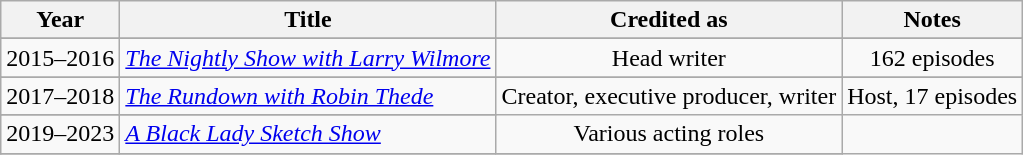<table class="wikitable">
<tr>
<th>Year</th>
<th>Title</th>
<th>Credited as</th>
<th>Notes</th>
</tr>
<tr>
</tr>
<tr style="text-align:center;">
<td>2015–2016</td>
<td style="text-align:left;"><em><a href='#'>The Nightly Show with Larry Wilmore</a></em></td>
<td>Head writer</td>
<td>162 episodes</td>
</tr>
<tr>
</tr>
<tr style="text-align:center;">
<td>2017–2018</td>
<td style="text-align:left;"><em><a href='#'>The Rundown with Robin Thede</a></em></td>
<td rowspan="2">Creator, executive producer, writer</td>
<td>Host, 17 episodes</td>
</tr>
<tr>
</tr>
<tr style="text-align:center;">
<td>2019–2023</td>
<td style="text-align:left;"><em><a href='#'>A Black Lady Sketch Show</a></em></td>
<td>Various acting roles</td>
</tr>
<tr>
</tr>
</table>
